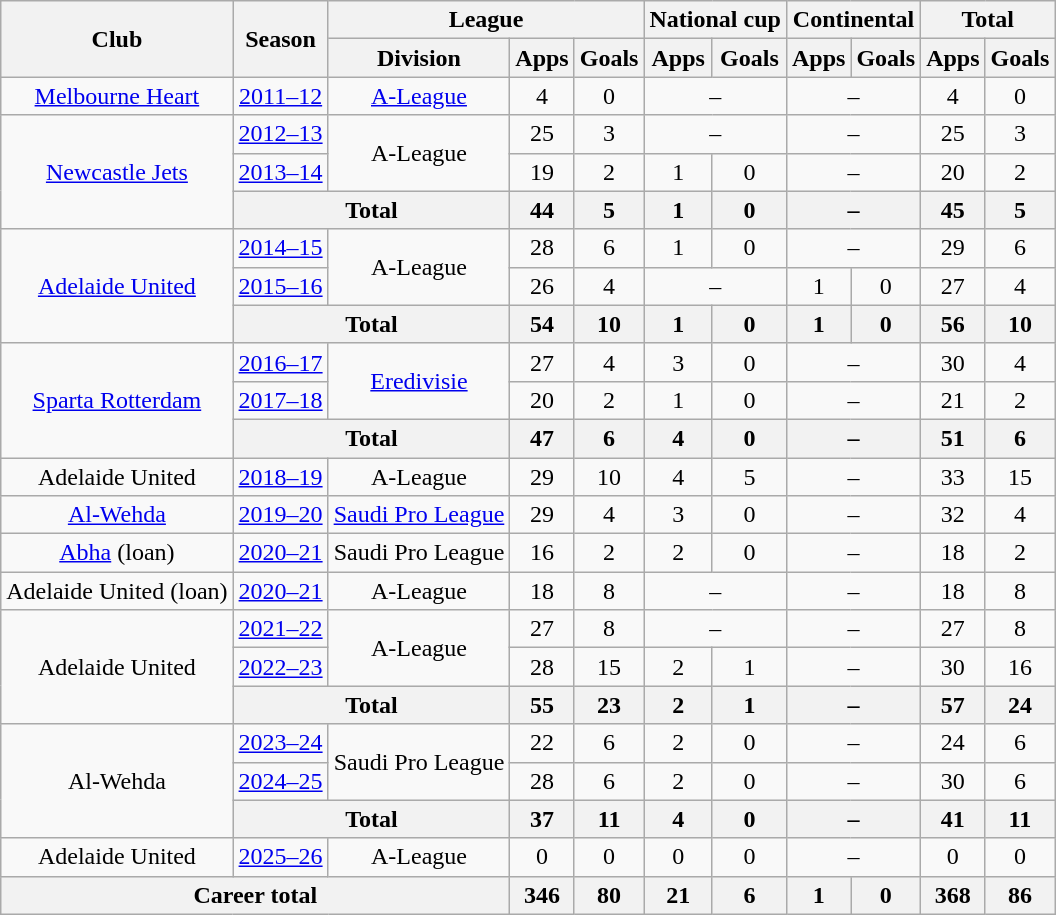<table class=wikitable style="text-align: center;">
<tr>
<th rowspan="2">Club</th>
<th rowspan="2">Season</th>
<th colspan="3">League</th>
<th colspan="2">National cup</th>
<th colspan="2">Continental</th>
<th colspan="2">Total</th>
</tr>
<tr>
<th>Division</th>
<th>Apps</th>
<th>Goals</th>
<th>Apps</th>
<th>Goals</th>
<th>Apps</th>
<th>Goals</th>
<th>Apps</th>
<th>Goals</th>
</tr>
<tr>
<td><a href='#'>Melbourne Heart</a></td>
<td><a href='#'>2011–12</a></td>
<td><a href='#'>A-League</a></td>
<td>4</td>
<td>0</td>
<td colspan="2">–</td>
<td colspan="2">–</td>
<td>4</td>
<td>0</td>
</tr>
<tr>
<td rowspan="3"><a href='#'>Newcastle Jets</a></td>
<td><a href='#'>2012–13</a></td>
<td rowspan="2">A-League</td>
<td>25</td>
<td>3</td>
<td colspan="2">–</td>
<td colspan="2">–</td>
<td>25</td>
<td>3</td>
</tr>
<tr>
<td><a href='#'>2013–14</a></td>
<td>19</td>
<td>2</td>
<td>1</td>
<td>0</td>
<td colspan="2">–</td>
<td>20</td>
<td>2</td>
</tr>
<tr>
<th colspan="2">Total</th>
<th>44</th>
<th>5</th>
<th>1</th>
<th>0</th>
<th colspan="2">–</th>
<th>45</th>
<th>5</th>
</tr>
<tr>
<td rowspan="3"><a href='#'>Adelaide United</a></td>
<td><a href='#'>2014–15</a></td>
<td rowspan="2">A-League</td>
<td>28</td>
<td>6</td>
<td>1</td>
<td>0</td>
<td colspan="2">–</td>
<td>29</td>
<td>6</td>
</tr>
<tr>
<td><a href='#'>2015–16</a></td>
<td>26</td>
<td>4</td>
<td colspan="2">–</td>
<td>1</td>
<td>0</td>
<td>27</td>
<td>4</td>
</tr>
<tr>
<th colspan="2">Total</th>
<th>54</th>
<th>10</th>
<th>1</th>
<th>0</th>
<th>1</th>
<th>0</th>
<th>56</th>
<th>10</th>
</tr>
<tr>
<td rowspan="3"><a href='#'>Sparta Rotterdam</a></td>
<td><a href='#'>2016–17</a></td>
<td rowspan="2"><a href='#'>Eredivisie</a></td>
<td>27</td>
<td>4</td>
<td>3</td>
<td>0</td>
<td colspan="2">–</td>
<td>30</td>
<td>4</td>
</tr>
<tr>
<td><a href='#'>2017–18</a></td>
<td>20</td>
<td>2</td>
<td>1</td>
<td>0</td>
<td colspan="2">–</td>
<td>21</td>
<td>2</td>
</tr>
<tr>
<th colspan="2">Total</th>
<th>47</th>
<th>6</th>
<th>4</th>
<th>0</th>
<th colspan="2">–</th>
<th>51</th>
<th>6</th>
</tr>
<tr>
<td>Adelaide United</td>
<td><a href='#'>2018–19</a></td>
<td>A-League</td>
<td>29</td>
<td>10</td>
<td>4</td>
<td>5</td>
<td colspan="2">–</td>
<td>33</td>
<td>15</td>
</tr>
<tr>
<td><a href='#'>Al-Wehda</a></td>
<td><a href='#'>2019–20</a></td>
<td><a href='#'>Saudi Pro League</a></td>
<td>29</td>
<td>4</td>
<td>3</td>
<td>0</td>
<td colspan="2">–</td>
<td>32</td>
<td>4</td>
</tr>
<tr>
<td><a href='#'>Abha</a> (loan)</td>
<td><a href='#'>2020–21</a></td>
<td>Saudi Pro League</td>
<td>16</td>
<td>2</td>
<td>2</td>
<td>0</td>
<td colspan="2">–</td>
<td>18</td>
<td>2</td>
</tr>
<tr>
<td>Adelaide United (loan)</td>
<td><a href='#'>2020–21</a></td>
<td>A-League</td>
<td>18</td>
<td>8</td>
<td colspan="2">–</td>
<td colspan="2">–</td>
<td>18</td>
<td>8</td>
</tr>
<tr>
<td rowspan="3">Adelaide United</td>
<td><a href='#'>2021–22</a></td>
<td rowspan="2">A-League</td>
<td>27</td>
<td>8</td>
<td colspan="2">–</td>
<td colspan="2">–</td>
<td>27</td>
<td>8</td>
</tr>
<tr>
<td><a href='#'>2022–23</a></td>
<td>28</td>
<td>15</td>
<td>2</td>
<td>1</td>
<td colspan="2">–</td>
<td>30</td>
<td>16</td>
</tr>
<tr>
<th colspan="2">Total</th>
<th>55</th>
<th>23</th>
<th>2</th>
<th>1</th>
<th colspan="2">–</th>
<th>57</th>
<th>24</th>
</tr>
<tr>
<td rowspan="3">Al-Wehda</td>
<td><a href='#'>2023–24</a></td>
<td rowspan="2">Saudi Pro League</td>
<td>22</td>
<td>6</td>
<td>2</td>
<td>0</td>
<td colspan="2">–</td>
<td>24</td>
<td>6</td>
</tr>
<tr>
<td><a href='#'>2024–25</a></td>
<td>28</td>
<td>6</td>
<td>2</td>
<td>0</td>
<td colspan="2">–</td>
<td>30</td>
<td>6</td>
</tr>
<tr>
<th colspan="2">Total</th>
<th>37</th>
<th>11</th>
<th>4</th>
<th>0</th>
<th colspan="2">–</th>
<th>41</th>
<th>11</th>
</tr>
<tr>
<td>Adelaide United</td>
<td><a href='#'>2025–26</a></td>
<td>A-League</td>
<td>0</td>
<td>0</td>
<td>0</td>
<td>0</td>
<td colspan="2">–</td>
<td>0</td>
<td>0</td>
</tr>
<tr>
<th colspan="3">Career total</th>
<th>346</th>
<th>80</th>
<th>21</th>
<th>6</th>
<th>1</th>
<th>0</th>
<th>368</th>
<th>86</th>
</tr>
</table>
